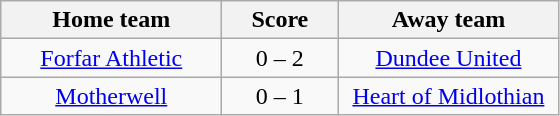<table class="wikitable" style="text-align: center">
<tr>
<th width=140>Home team</th>
<th width=70>Score</th>
<th width=140>Away team</th>
</tr>
<tr>
<td><a href='#'>Forfar Athletic</a></td>
<td>0 – 2</td>
<td><a href='#'>Dundee United</a></td>
</tr>
<tr>
<td><a href='#'>Motherwell</a></td>
<td>0 – 1</td>
<td><a href='#'>Heart of Midlothian</a></td>
</tr>
</table>
